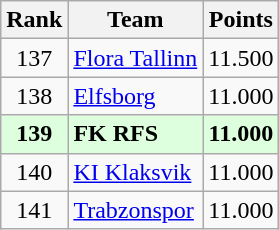<table class="wikitable" style="text-align: center;">
<tr>
<th>Rank</th>
<th>Team</th>
<th>Points</th>
</tr>
<tr>
<td>137</td>
<td align=left> <a href='#'>Flora Tallinn</a></td>
<td>11.500</td>
</tr>
<tr>
<td>138</td>
<td align=left> <a href='#'>Elfsborg</a></td>
<td>11.000</td>
</tr>
<tr bgcolor="#ddffdd">
<td><strong>139</strong></td>
<td align=left> <strong>FK RFS</strong></td>
<td><strong>11.000</strong></td>
</tr>
<tr>
<td>140</td>
<td align=left> <a href='#'>KI Klaksvik</a></td>
<td>11.000</td>
</tr>
<tr>
<td>141</td>
<td align=left> <a href='#'>Trabzonspor</a></td>
<td>11.000</td>
</tr>
</table>
